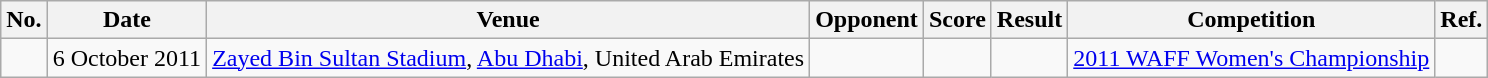<table class="wikitable">
<tr>
<th>No.</th>
<th>Date</th>
<th>Venue</th>
<th>Opponent</th>
<th>Score</th>
<th>Result</th>
<th>Competition</th>
<th>Ref.</th>
</tr>
<tr>
<td></td>
<td>6 October 2011</td>
<td><a href='#'>Zayed Bin Sultan Stadium</a>, <a href='#'>Abu Dhabi</a>, United Arab Emirates</td>
<td></td>
<td></td>
<td></td>
<td><a href='#'>2011 WAFF Women's Championship</a></td>
<td></td>
</tr>
</table>
